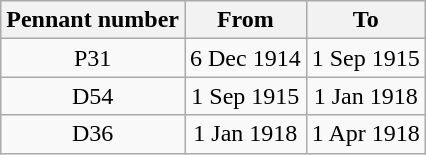<table class="wikitable" style="text-align:center">
<tr>
<th>Pennant number</th>
<th>From</th>
<th>To</th>
</tr>
<tr>
<td>P31</td>
<td>6 Dec 1914</td>
<td>1 Sep 1915</td>
</tr>
<tr>
<td>D54</td>
<td>1 Sep 1915</td>
<td>1 Jan 1918</td>
</tr>
<tr>
<td>D36</td>
<td>1 Jan 1918</td>
<td>1 Apr 1918</td>
</tr>
</table>
